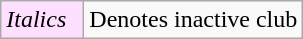<table class="wikitable">
<tr>
<td style="background-color:#FFDFFF; width:3em;"><em>Italics</em></td>
<td>Denotes inactive club</td>
</tr>
</table>
